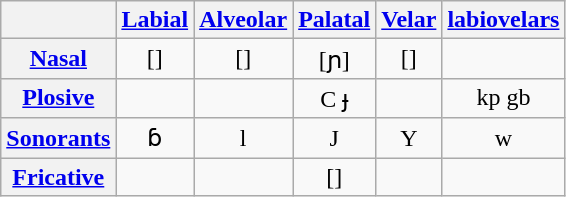<table class="wikitable" style="text-align:center">
<tr>
<th></th>
<th><a href='#'>Labial</a></th>
<th><a href='#'>Alveolar</a></th>
<th><a href='#'>Palatal</a></th>
<th><a href='#'>Velar</a></th>
<th><a href='#'>labiovelars</a></th>
</tr>
<tr>
<th><a href='#'>Nasal</a></th>
<td>[]</td>
<td>[]</td>
<td>[ɲ]</td>
<td>[]</td>
<td></td>
</tr>
<tr>
<th><a href='#'>Plosive</a></th>
<td>  </td>
<td>  </td>
<td>C ɟ</td>
<td>  </td>
<td>kp gb</td>
</tr>
<tr>
<th><a href='#'>Sonorants</a></th>
<td>ɓ</td>
<td>l</td>
<td>J</td>
<td>Y</td>
<td>w</td>
</tr>
<tr>
<th><a href='#'>Fricative</a></th>
<td>  </td>
<td>  </td>
<td>[]</td>
<td></td>
<td></td>
</tr>
</table>
